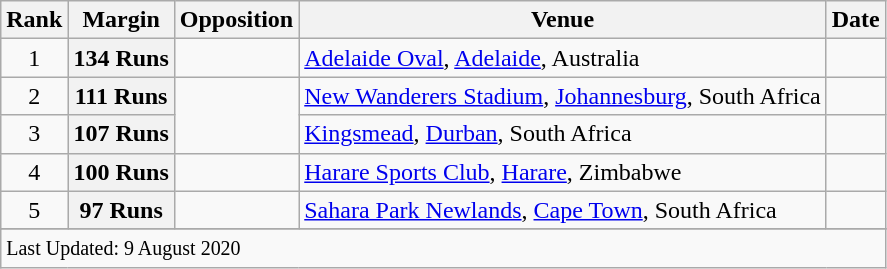<table class="wikitable plainrowheaders sortable">
<tr>
<th scope=col>Rank</th>
<th scope=col>Margin</th>
<th scope=col>Opposition</th>
<th scope=col>Venue</th>
<th scope=col>Date</th>
</tr>
<tr>
<td align=center>1</td>
<th scope=row style=text-align:center;>134 Runs</th>
<td></td>
<td><a href='#'>Adelaide Oval</a>, <a href='#'>Adelaide</a>, Australia</td>
<td></td>
</tr>
<tr>
<td align=center>2</td>
<th scope=row style=text-align:center;>111 Runs</th>
<td rowspan=2></td>
<td><a href='#'>New Wanderers Stadium</a>, <a href='#'>Johannesburg</a>, South Africa</td>
<td></td>
</tr>
<tr>
<td align=center>3</td>
<th scope=row style=text-align:center;>107 Runs</th>
<td><a href='#'>Kingsmead</a>, <a href='#'>Durban</a>, South Africa</td>
<td></td>
</tr>
<tr>
<td align=center>4</td>
<th scope=row style=text-align:center;>100 Runs</th>
<td></td>
<td><a href='#'>Harare Sports Club</a>, <a href='#'>Harare</a>, Zimbabwe</td>
<td></td>
</tr>
<tr>
<td align=center>5</td>
<th scope=row style=text-align:center;>97 Runs</th>
<td></td>
<td><a href='#'>Sahara Park Newlands</a>, <a href='#'>Cape Town</a>, South Africa</td>
<td></td>
</tr>
<tr>
</tr>
<tr class=sortbottom>
<td colspan=6><small>Last Updated: 9 August 2020</small></td>
</tr>
</table>
